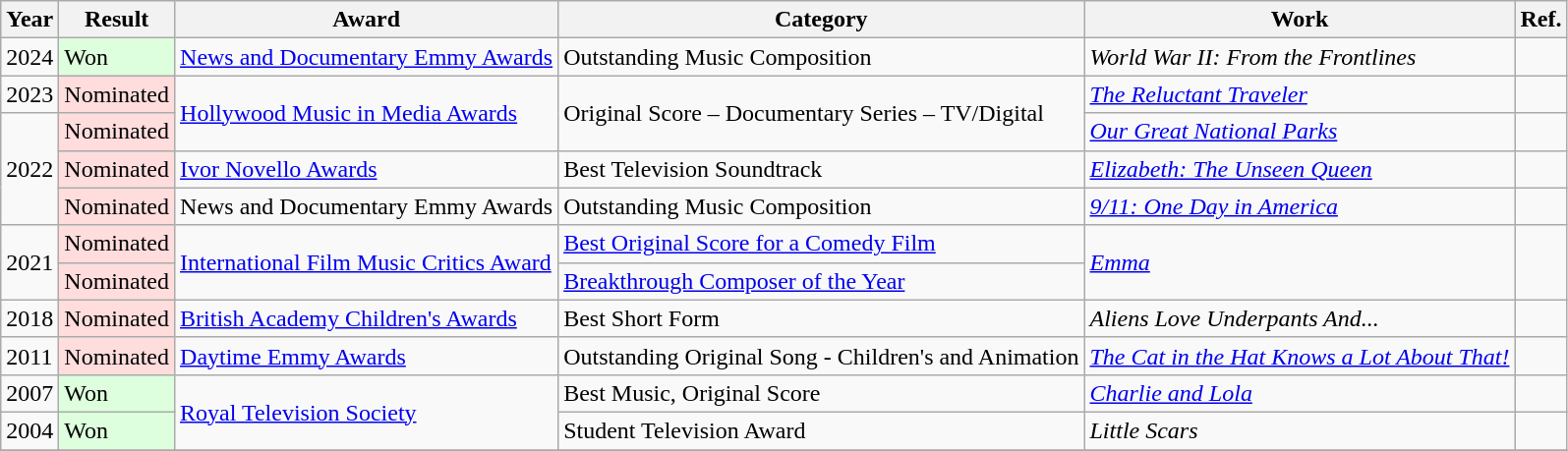<table class="wikitable">
<tr>
<th>Year</th>
<th>Result</th>
<th>Award</th>
<th>Category</th>
<th>Work</th>
<th>Ref.</th>
</tr>
<tr>
<td>2024</td>
<td style="background: #ddffdd">Won</td>
<td><a href='#'>News and Documentary Emmy Awards</a></td>
<td>Outstanding Music Composition</td>
<td><em>World War II: From the Frontlines</em></td>
<td></td>
</tr>
<tr>
<td>2023</td>
<td style="background: #ffdddd">Nominated</td>
<td rowspan="2"><a href='#'>Hollywood Music in Media Awards</a></td>
<td rowspan="2">Original Score – Documentary Series – TV/Digital</td>
<td><em><a href='#'>The Reluctant Traveler</a></em></td>
<td></td>
</tr>
<tr>
<td rowspan="3">2022</td>
<td style="background: #ffdddd">Nominated</td>
<td><em><a href='#'>Our Great National Parks</a></em></td>
<td></td>
</tr>
<tr>
<td style="background: #ffdddd">Nominated</td>
<td><a href='#'>Ivor Novello Awards</a></td>
<td>Best Television Soundtrack</td>
<td><em><a href='#'>Elizabeth: The Unseen Queen</a></em></td>
<td></td>
</tr>
<tr>
<td style="background: #ffdddd">Nominated</td>
<td>News and Documentary Emmy Awards</td>
<td>Outstanding Music Composition</td>
<td><em><a href='#'>9/11: One Day in America</a></em></td>
<td></td>
</tr>
<tr>
<td rowspan="2">2021</td>
<td style="background: #ffdddd">Nominated</td>
<td rowspan="2"><a href='#'>International Film Music Critics Award</a></td>
<td><a href='#'>Best Original Score for a Comedy Film</a></td>
<td rowspan="2"><em><a href='#'>Emma</a></em></td>
<td rowspan="2"></td>
</tr>
<tr>
<td style="background: #ffdddd">Nominated</td>
<td><a href='#'>Breakthrough Composer of the Year</a></td>
</tr>
<tr>
<td>2018</td>
<td style="background: #ffdddd">Nominated</td>
<td><a href='#'>British Academy Children's Awards</a></td>
<td>Best Short Form</td>
<td><em>Aliens Love Underpants And...</em></td>
<td></td>
</tr>
<tr>
<td>2011</td>
<td style="background: #ffdddd">Nominated</td>
<td><a href='#'>Daytime Emmy Awards</a></td>
<td>Outstanding Original Song - Children's and Animation</td>
<td><em><a href='#'>The Cat in the Hat Knows a Lot About That!</a></em></td>
<td></td>
</tr>
<tr>
<td>2007</td>
<td style="background: #ddffdd">Won</td>
<td rowspan="2"><a href='#'>Royal Television Society</a></td>
<td>Best Music, Original Score</td>
<td><em><a href='#'>Charlie and Lola</a></em></td>
<td></td>
</tr>
<tr>
<td>2004</td>
<td style="background: #ddffdd">Won</td>
<td>Student Television Award</td>
<td><em>Little Scars</em></td>
<td></td>
</tr>
<tr>
</tr>
</table>
